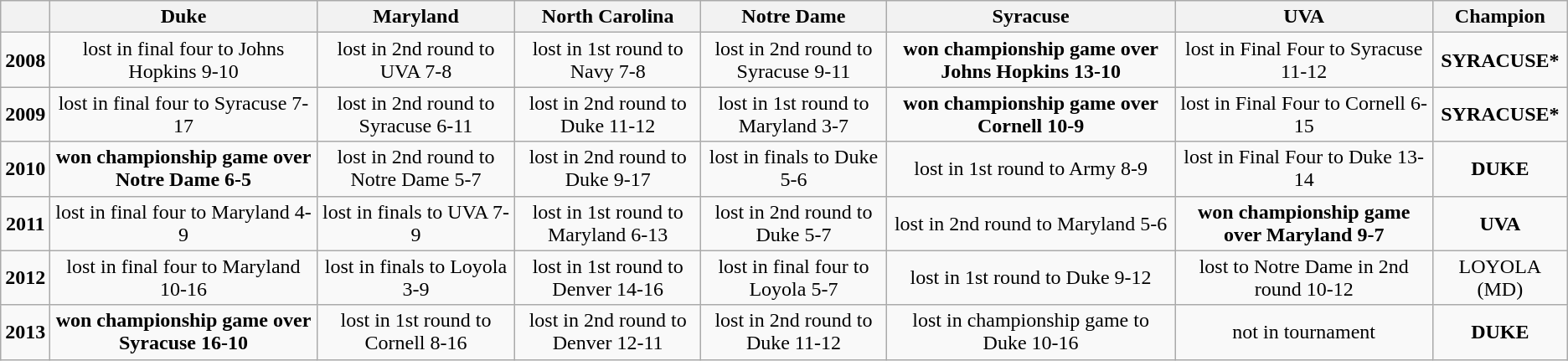<table class="wikitable" style="text-align:center">
<tr>
<th></th>
<th>Duke</th>
<th>Maryland</th>
<th>North Carolina</th>
<th>Notre Dame</th>
<th>Syracuse</th>
<th>UVA</th>
<th>Champion</th>
</tr>
<tr>
<td><strong>2008</strong></td>
<td>lost in final four to Johns Hopkins 9-10</td>
<td>lost in 2nd round to UVA 7-8</td>
<td>lost in 1st round to Navy 7-8</td>
<td>lost in 2nd round to Syracuse 9-11</td>
<td><strong>won championship game over Johns Hopkins 13-10</strong></td>
<td>lost in Final Four to Syracuse 11-12</td>
<td><strong>SYRACUSE*</strong></td>
</tr>
<tr>
<td><strong>2009</strong></td>
<td>lost in final four to Syracuse 7-17</td>
<td>lost in 2nd round to Syracuse 6-11</td>
<td>lost in 2nd round to Duke 11-12</td>
<td>lost in 1st round to Maryland 3-7</td>
<td><strong>won championship game over Cornell 10-9</strong></td>
<td>lost in Final Four to Cornell 6-15</td>
<td><strong>SYRACUSE*</strong></td>
</tr>
<tr>
<td><strong>2010</strong></td>
<td><strong>won championship game over Notre Dame 6-5</strong></td>
<td>lost in 2nd round to Notre Dame 5-7</td>
<td>lost in 2nd round to Duke 9-17</td>
<td>lost in finals to Duke 5-6</td>
<td>lost in 1st round to Army 8-9</td>
<td>lost in Final Four to Duke 13-14</td>
<td><strong>DUKE</strong></td>
</tr>
<tr>
<td><strong>2011</strong></td>
<td>lost in final four to Maryland 4-9</td>
<td>lost in finals to UVA 7-9</td>
<td>lost in 1st round to Maryland 6-13</td>
<td>lost in 2nd round to Duke 5-7</td>
<td>lost in 2nd round to Maryland 5-6</td>
<td><strong>won championship game over Maryland  9-7</strong></td>
<td><strong>UVA</strong></td>
</tr>
<tr>
<td><strong>2012</strong></td>
<td>lost in final four to Maryland 10-16</td>
<td>lost in finals to Loyola 3-9</td>
<td>lost in 1st round to Denver 14-16</td>
<td>lost in final four to Loyola 5-7</td>
<td>lost in 1st round to Duke 9-12</td>
<td>lost to Notre Dame in 2nd round 10-12</td>
<td>LOYOLA (MD)</td>
</tr>
<tr>
<td><strong>2013</strong></td>
<td><strong>won championship game over Syracuse 16-10</strong></td>
<td>lost in 1st round to Cornell 8-16</td>
<td>lost in 2nd round to Denver 12-11</td>
<td>lost in 2nd round to Duke 11-12</td>
<td>lost in championship game to Duke 10-16</td>
<td>not in tournament</td>
<td><strong>DUKE</strong></td>
</tr>
</table>
